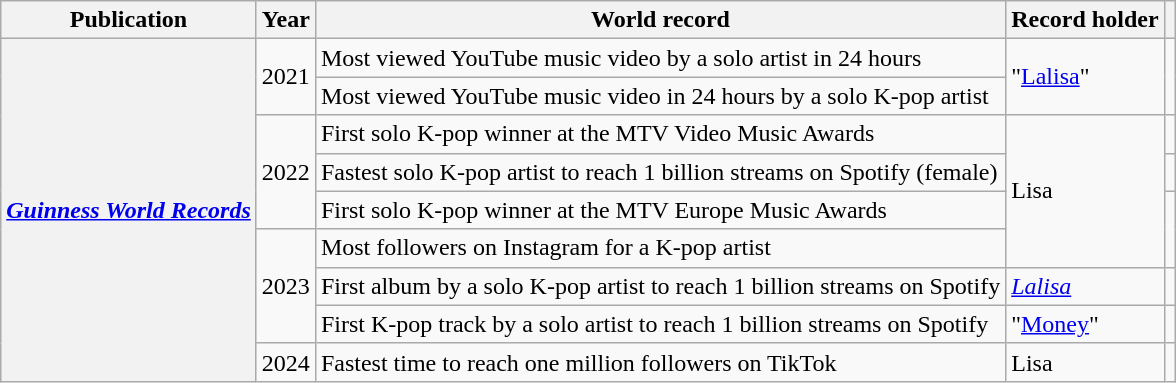<table class="wikitable plainrowheaders">
<tr>
<th scope="col">Publication</th>
<th scope="col">Year</th>
<th scope="col">World record</th>
<th scope="col">Record holder</th>
<th scope="col"></th>
</tr>
<tr>
<th scope="row" rowspan="9"><em><a href='#'>Guinness World Records</a></em></th>
<td rowspan="2" style="text-align:center">2021</td>
<td>Most viewed YouTube music video by a solo artist in 24 hours</td>
<td rowspan="2">"<a href='#'>Lalisa</a>"</td>
<td rowspan="2" style="text-align:center"></td>
</tr>
<tr>
<td>Most viewed YouTube music video in 24 hours by a solo K-pop artist</td>
</tr>
<tr>
<td rowspan="3" style="text-align:center">2022</td>
<td>First solo K-pop winner at the MTV Video Music Awards</td>
<td rowspan="4">Lisa</td>
<td style="text-align:center"></td>
</tr>
<tr>
<td>Fastest solo K-pop artist to reach 1 billion streams on Spotify (female)</td>
<td style="text-align:center"></td>
</tr>
<tr>
<td>First solo K-pop winner at the MTV Europe Music Awards</td>
<td style="text-align:center" rowspan="2"></td>
</tr>
<tr>
<td rowspan="3" style="text-align:center">2023</td>
<td>Most followers on Instagram for a K-pop artist</td>
</tr>
<tr>
<td>First album by a solo K-pop artist to reach 1 billion streams on Spotify</td>
<td><em><a href='#'>Lalisa</a></em></td>
<td style="text-align:center"></td>
</tr>
<tr>
<td>First K-pop track by a solo artist to reach 1 billion streams on Spotify</td>
<td>"<a href='#'>Money</a>"</td>
<td style="text-align:center"></td>
</tr>
<tr>
<td style="text-align:center">2024</td>
<td>Fastest time to reach one million followers on TikTok</td>
<td>Lisa</td>
<td style="text-align:center"></td>
</tr>
</table>
